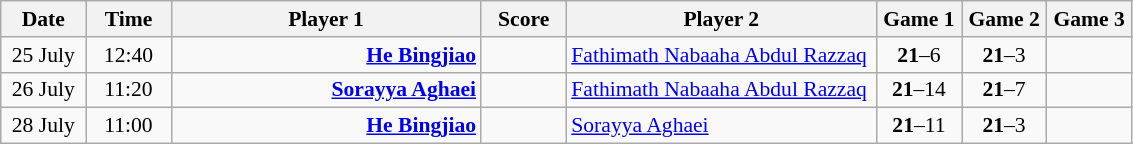<table class="wikitable" style="font-size:90%; text-align:center">
<tr>
<th width="50">Date</th>
<th width="50">Time</th>
<th width="200">Player 1</th>
<th width="50">Score</th>
<th width="200">Player 2</th>
<th width="50">Game 1</th>
<th width="50">Game 2</th>
<th width="50">Game 3</th>
</tr>
<tr>
<td>25 July</td>
<td>12:40</td>
<td align="right"><strong><a href='#'>He Bingjiao</a> </strong></td>
<td> </td>
<td align="left"> <a href='#'>Fathimath Nabaaha Abdul Razzaq</a></td>
<td><strong>21</strong>–6</td>
<td><strong>21</strong>–3</td>
<td></td>
</tr>
<tr>
<td>26 July</td>
<td>11:20</td>
<td align="right"><strong><a href='#'>Sorayya Aghaei</a> </strong></td>
<td> </td>
<td align="left"> <a href='#'>Fathimath Nabaaha Abdul Razzaq</a></td>
<td><strong>21</strong>–14</td>
<td><strong>21</strong>–7</td>
<td></td>
</tr>
<tr>
<td>28 July</td>
<td>11:00</td>
<td align="right"><strong><a href='#'>He Bingjiao</a> </strong></td>
<td> </td>
<td align="left"> <a href='#'>Sorayya Aghaei</a></td>
<td><strong>21</strong>–11</td>
<td><strong>21</strong>–3</td>
<td></td>
</tr>
</table>
